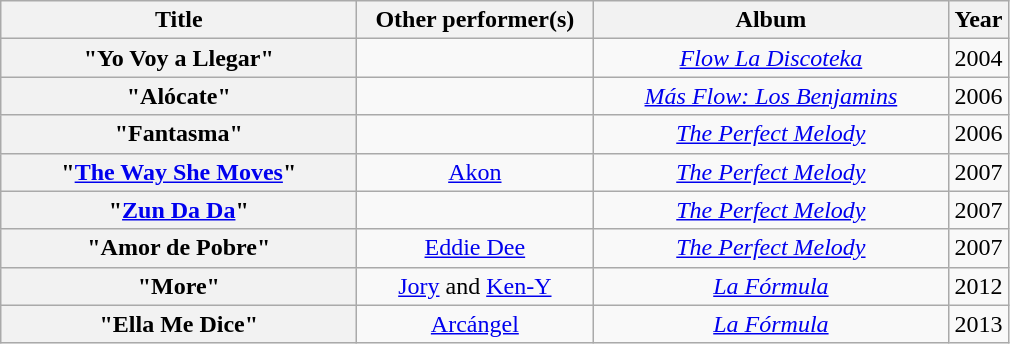<table class="wikitable plainrowheaders">
<tr>
<th width="230">Title</th>
<th width="150">Other performer(s)</th>
<th width="230">Album</th>
<th width="30">Year</th>
</tr>
<tr>
<th scope="row">"Yo Voy a Llegar"</th>
<td></td>
<td align="center"><em><a href='#'>Flow La Discoteka</a></em></td>
<td align="center">2004</td>
</tr>
<tr>
<th scope="row">"Alócate"</th>
<td></td>
<td align="center"><em><a href='#'>Más Flow: Los Benjamins</a></em></td>
<td align="center">2006</td>
</tr>
<tr>
<th scope="row">"Fantasma"</th>
<td></td>
<td align="center"><em><a href='#'>The Perfect Melody</a></em></td>
<td align="center">2006</td>
</tr>
<tr>
<th scope="row">"<a href='#'>The Way She Moves</a>"</th>
<td align="center"><a href='#'>Akon</a></td>
<td align="center"><em><a href='#'>The Perfect Melody</a></em></td>
<td align="center">2007</td>
</tr>
<tr>
<th scope="row">"<a href='#'>Zun Da Da</a>"</th>
<td></td>
<td align="center"><em><a href='#'>The Perfect Melody</a></em></td>
<td align="center">2007</td>
</tr>
<tr>
<th scope="row">"Amor de Pobre"</th>
<td align="center"><a href='#'>Eddie Dee</a></td>
<td align="center"><em><a href='#'>The Perfect Melody</a></em></td>
<td align="center">2007</td>
</tr>
<tr>
<th scope="row">"More"</th>
<td align="center"><a href='#'>Jory</a> and <a href='#'>Ken-Y</a></td>
<td align="center"><em><a href='#'>La Fórmula</a></em></td>
<td align="center">2012</td>
</tr>
<tr>
<th scope="row">"Ella Me Dice"</th>
<td align="center"><a href='#'>Arcángel</a></td>
<td align="center"><em><a href='#'>La Fórmula</a></em></td>
<td align="center">2013</td>
</tr>
</table>
